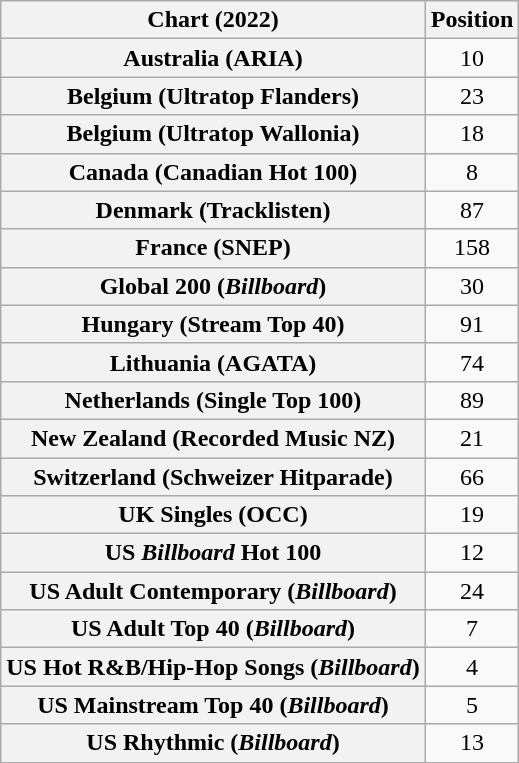<table class="wikitable sortable plainrowheaders" style="text-align:center">
<tr>
<th scope="col">Chart (2022)</th>
<th scope="col">Position</th>
</tr>
<tr>
<th scope="row">Australia (ARIA)</th>
<td>10</td>
</tr>
<tr>
<th scope="row">Belgium (Ultratop Flanders)</th>
<td>23</td>
</tr>
<tr>
<th scope="row">Belgium (Ultratop Wallonia)</th>
<td>18</td>
</tr>
<tr>
<th scope="row">Canada (Canadian Hot 100)</th>
<td>8</td>
</tr>
<tr>
<th scope="row">Denmark (Tracklisten)</th>
<td>87</td>
</tr>
<tr>
<th scope="row">France (SNEP)</th>
<td>158</td>
</tr>
<tr>
<th scope="row">Global 200 (<em>Billboard</em>)</th>
<td>30</td>
</tr>
<tr>
<th scope="row">Hungary (Stream Top 40)</th>
<td>91</td>
</tr>
<tr>
<th scope="row">Lithuania (AGATA)</th>
<td>74</td>
</tr>
<tr>
<th scope="row">Netherlands (Single Top 100)</th>
<td>89</td>
</tr>
<tr>
<th scope="row">New Zealand (Recorded Music NZ)</th>
<td>21</td>
</tr>
<tr>
<th scope="row">Switzerland (Schweizer Hitparade)</th>
<td>66</td>
</tr>
<tr>
<th scope="row">UK Singles (OCC)</th>
<td>19</td>
</tr>
<tr>
<th scope="row">US <em>Billboard</em> Hot 100</th>
<td>12</td>
</tr>
<tr>
<th scope="row">US Adult Contemporary (<em>Billboard</em>)</th>
<td>24</td>
</tr>
<tr>
<th scope="row">US Adult Top 40 (<em>Billboard</em>)</th>
<td>7</td>
</tr>
<tr>
<th scope="row">US Hot R&B/Hip-Hop Songs (<em>Billboard</em>)</th>
<td>4</td>
</tr>
<tr>
<th scope="row">US Mainstream Top 40 (<em>Billboard</em>)</th>
<td>5</td>
</tr>
<tr>
<th scope="row">US Rhythmic (<em>Billboard</em>)</th>
<td>13</td>
</tr>
</table>
